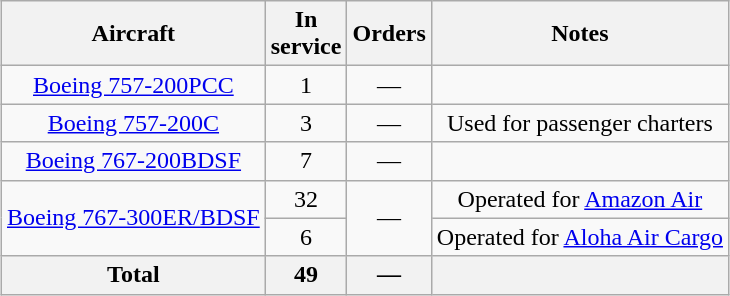<table class="wikitable" style="margin:0.5em auto; text-align:center">
<tr>
<th>Aircraft</th>
<th>In <br> service</th>
<th>Orders</th>
<th>Notes</th>
</tr>
<tr>
<td><a href='#'>Boeing 757-200PCC</a></td>
<td>1</td>
<td>—</td>
<td></td>
</tr>
<tr>
<td><a href='#'>Boeing 757-200C</a></td>
<td>3</td>
<td>—</td>
<td>Used for passenger charters</td>
</tr>
<tr>
<td><a href='#'>Boeing 767-200BDSF</a></td>
<td>7</td>
<td>—</td>
<td></td>
</tr>
<tr>
<td rowspan=2><a href='#'>Boeing 767-300ER/BDSF</a></td>
<td>32</td>
<td rowspan=2>—</td>
<td>Operated for <a href='#'>Amazon Air</a></td>
</tr>
<tr>
<td>6</td>
<td>Operated for <a href='#'>Aloha Air Cargo</a></td>
</tr>
<tr>
<th>Total</th>
<th>49</th>
<th>—</th>
<th></th>
</tr>
</table>
